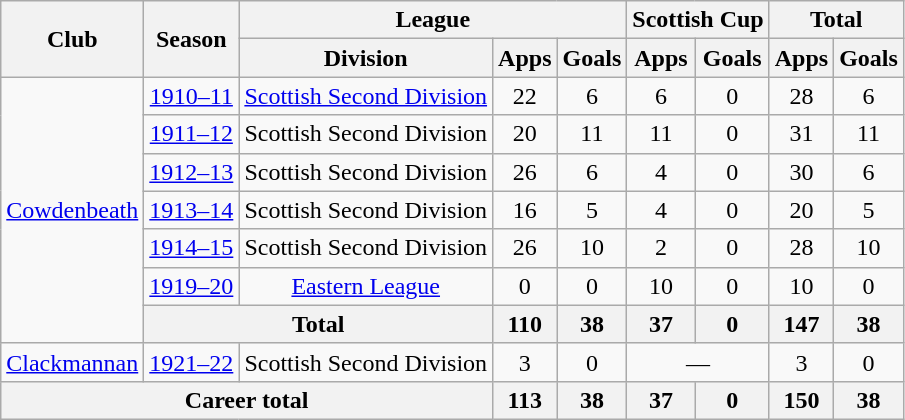<table class="wikitable" style="text-align: center;">
<tr>
<th rowspan="2">Club</th>
<th rowspan="2">Season</th>
<th colspan="3">League</th>
<th colspan="2">Scottish Cup</th>
<th colspan="2">Total</th>
</tr>
<tr>
<th>Division</th>
<th>Apps</th>
<th>Goals</th>
<th>Apps</th>
<th>Goals</th>
<th>Apps</th>
<th>Goals</th>
</tr>
<tr>
<td rowspan="7"><a href='#'>Cowdenbeath</a></td>
<td><a href='#'>1910–11</a></td>
<td><a href='#'>Scottish Second Division</a></td>
<td>22</td>
<td>6</td>
<td>6</td>
<td>0</td>
<td>28</td>
<td>6</td>
</tr>
<tr>
<td><a href='#'>1911–12</a></td>
<td>Scottish Second Division</td>
<td>20</td>
<td>11</td>
<td>11</td>
<td>0</td>
<td>31</td>
<td>11</td>
</tr>
<tr>
<td><a href='#'>1912–13</a></td>
<td>Scottish Second Division</td>
<td>26</td>
<td>6</td>
<td>4</td>
<td>0</td>
<td>30</td>
<td>6</td>
</tr>
<tr>
<td><a href='#'>1913–14</a></td>
<td>Scottish Second Division</td>
<td>16</td>
<td>5</td>
<td>4</td>
<td>0</td>
<td>20</td>
<td>5</td>
</tr>
<tr>
<td><a href='#'>1914–15</a></td>
<td>Scottish Second Division</td>
<td>26</td>
<td>10</td>
<td>2</td>
<td>0</td>
<td>28</td>
<td>10</td>
</tr>
<tr>
<td><a href='#'>1919–20</a></td>
<td><a href='#'>Eastern League</a></td>
<td>0</td>
<td>0</td>
<td>10</td>
<td>0</td>
<td>10</td>
<td>0</td>
</tr>
<tr>
<th colspan="2">Total</th>
<th>110</th>
<th>38</th>
<th>37</th>
<th>0</th>
<th>147</th>
<th>38</th>
</tr>
<tr>
<td><a href='#'>Clackmannan</a></td>
<td><a href='#'>1921–22</a></td>
<td>Scottish Second Division</td>
<td>3</td>
<td>0</td>
<td colspan="2">—</td>
<td>3</td>
<td>0</td>
</tr>
<tr>
<th colspan="3">Career total</th>
<th>113</th>
<th>38</th>
<th>37</th>
<th>0</th>
<th>150</th>
<th>38</th>
</tr>
</table>
